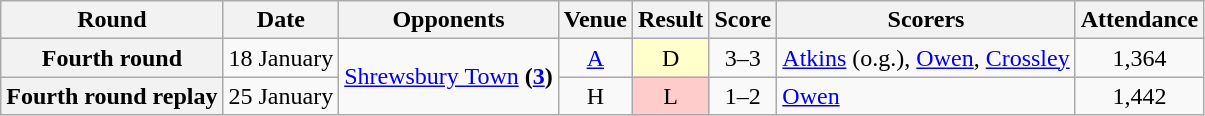<table class="wikitable" style="text-align:center">
<tr>
<th>Round</th>
<th>Date</th>
<th>Opponents</th>
<th>Venue</th>
<th>Result</th>
<th>Score</th>
<th>Scorers</th>
<th>Attendance</th>
</tr>
<tr>
<th>Fourth round</th>
<td>18 January</td>
<td rowspan=2><a href='#'>Shrewsbury Town</a> <strong>(<a href='#'>3</a>)</strong></td>
<td><a href='#'>A</a></td>
<td style="background-color:#FFFFCC">D</td>
<td>3–3</td>
<td align="left"><a href='#'>Atkins</a> (o.g.), <a href='#'>Owen</a>, <a href='#'>Crossley</a></td>
<td>1,364</td>
</tr>
<tr>
<th>Fourth round replay</th>
<td>25 January</td>
<td>H</td>
<td style="background-color:#FFCCCC">L</td>
<td>1–2</td>
<td align="left"><a href='#'>Owen</a></td>
<td>1,442</td>
</tr>
</table>
